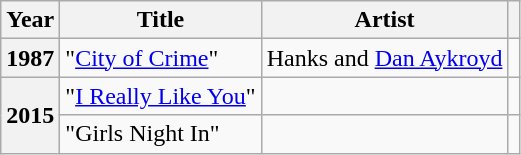<table class="wikitable plainrowheaders sortable">
<tr>
<th scope="col">Year</th>
<th scope="col">Title</th>
<th scope="col">Artist</th>
<th scope="col"></th>
</tr>
<tr>
<th scope="row">1987</th>
<td>"<a href='#'>City of Crime</a>"</td>
<td>Hanks and <a href='#'>Dan Aykroyd</a></td>
<td style="text-align:center;"></td>
</tr>
<tr>
<th scope="row" rowspan=2>2015</th>
<td>"<a href='#'>I Really Like You</a>"</td>
<td></td>
<td style="text-align:center;"></td>
</tr>
<tr>
<td>"Girls Night In"</td>
<td></td>
<td style="text-align:center;"></td>
</tr>
</table>
